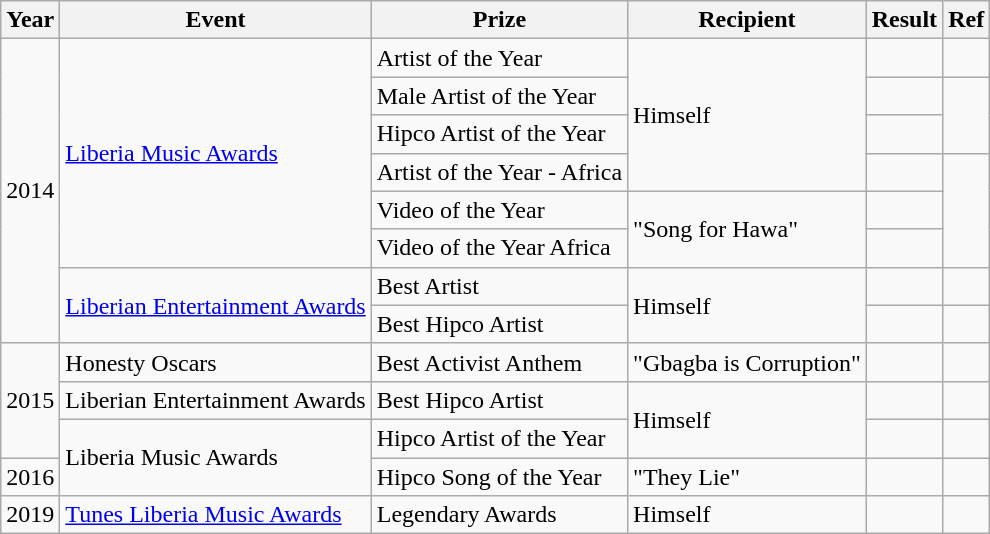<table class ="wikitable">
<tr>
<th>Year</th>
<th>Event</th>
<th>Prize</th>
<th>Recipient</th>
<th>Result</th>
<th>Ref</th>
</tr>
<tr>
<td rowspan="8">2014</td>
<td rowspan="6"><a href='#'>Liberia Music Awards</a></td>
<td>Artist of the Year</td>
<td rowspan="4">Himself</td>
<td></td>
<td></td>
</tr>
<tr>
<td>Male Artist of the Year</td>
<td></td>
<td rowspan="2"></td>
</tr>
<tr>
<td>Hipco Artist of the Year</td>
<td></td>
</tr>
<tr>
<td>Artist of the Year - Africa</td>
<td></td>
<td rowspan="3"></td>
</tr>
<tr>
<td>Video of the Year</td>
<td rowspan="2">"Song for Hawa"</td>
<td></td>
</tr>
<tr>
<td>Video of the Year Africa</td>
<td></td>
</tr>
<tr>
<td rowspan="2"><a href='#'>Liberian Entertainment Awards</a></td>
<td>Best Artist</td>
<td rowspan="2">Himself</td>
<td></td>
<td></td>
</tr>
<tr>
<td>Best Hipco Artist</td>
<td></td>
<td></td>
</tr>
<tr>
<td rowspan="3">2015</td>
<td>Honesty Oscars</td>
<td>Best Activist Anthem</td>
<td>"Gbagba is Corruption"</td>
<td></td>
<td></td>
</tr>
<tr>
<td>Liberian Entertainment Awards</td>
<td>Best Hipco Artist</td>
<td rowspan="2">Himself</td>
<td></td>
<td></td>
</tr>
<tr>
<td rowspan="2">Liberia Music Awards</td>
<td>Hipco Artist of the Year</td>
<td></td>
<td></td>
</tr>
<tr>
<td>2016</td>
<td>Hipco Song of the Year</td>
<td>"They Lie"</td>
<td></td>
<td></td>
</tr>
<tr>
<td>2019</td>
<td><a href='#'>Tunes Liberia Music Awards</a></td>
<td>Legendary Awards</td>
<td>Himself</td>
<td></td>
<td></td>
</tr>
</table>
